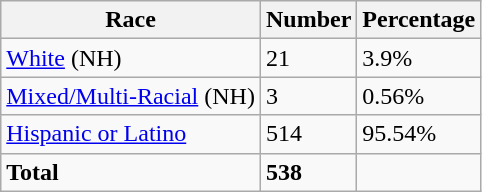<table class="wikitable">
<tr>
<th>Race</th>
<th>Number</th>
<th>Percentage</th>
</tr>
<tr>
<td><a href='#'>White</a> (NH)</td>
<td>21</td>
<td>3.9%</td>
</tr>
<tr>
<td><a href='#'>Mixed/Multi-Racial</a> (NH)</td>
<td>3</td>
<td>0.56%</td>
</tr>
<tr>
<td><a href='#'>Hispanic or Latino</a></td>
<td>514</td>
<td>95.54%</td>
</tr>
<tr>
<td><strong>Total</strong></td>
<td><strong>538</strong></td>
<td></td>
</tr>
</table>
